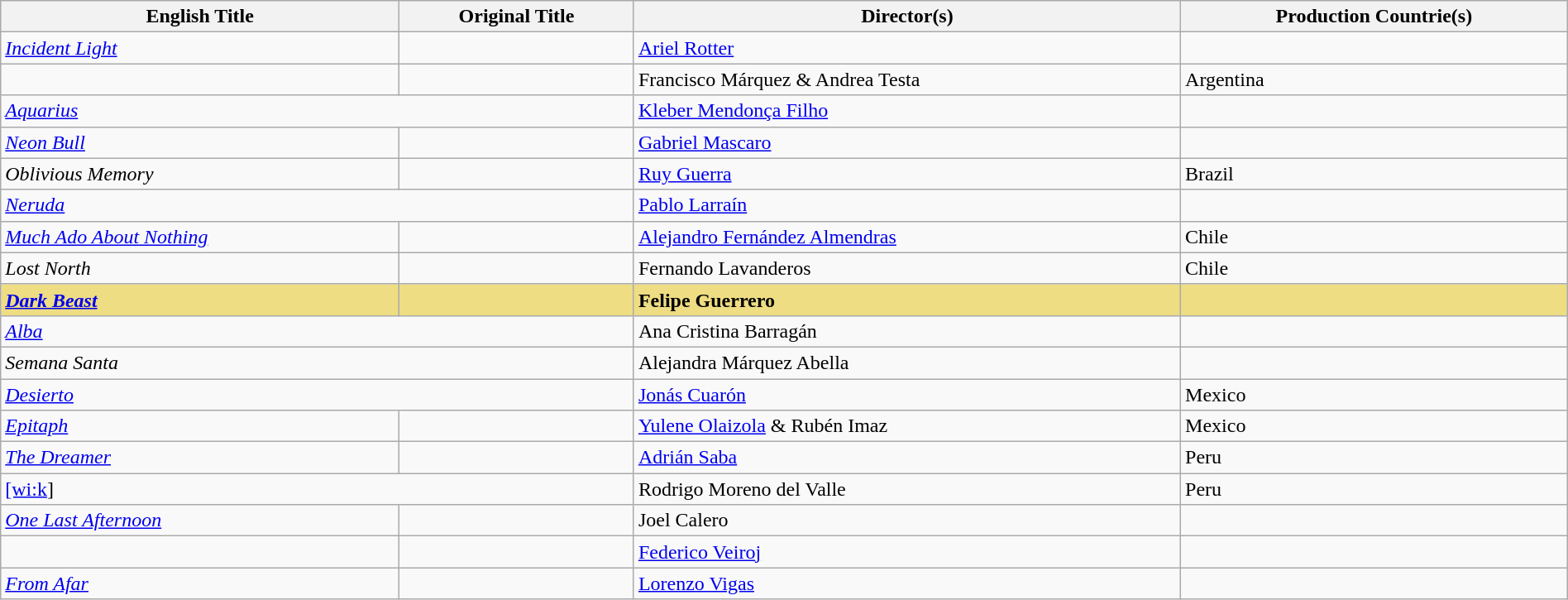<table class="sortable wikitable" style="width:100%; margin-bottom:4px" cellpadding="5">
<tr>
<th scope="col">English Title</th>
<th scope="col">Original Title</th>
<th scope="col">Director(s)</th>
<th scope="col">Production Countrie(s)</th>
</tr>
<tr>
<td><em><a href='#'>Incident Light</a></em></td>
<td></td>
<td><a href='#'>Ariel Rotter</a></td>
<td></td>
</tr>
<tr>
<td></td>
<td></td>
<td>Francisco Márquez & Andrea Testa</td>
<td>Argentina</td>
</tr>
<tr>
<td colspan = "2"><em><a href='#'>Aquarius</a></em></td>
<td><a href='#'>Kleber Mendonça Filho</a></td>
<td></td>
</tr>
<tr>
<td><em><a href='#'>Neon Bull</a></em></td>
<td></td>
<td><a href='#'>Gabriel Mascaro</a></td>
<td></td>
</tr>
<tr>
<td><em>Oblivious Memory</em></td>
<td></td>
<td><a href='#'>Ruy Guerra</a></td>
<td>Brazil</td>
</tr>
<tr>
<td colspan = "2"><em><a href='#'>Neruda</a></em></td>
<td><a href='#'>Pablo Larraín</a></td>
<td></td>
</tr>
<tr>
<td><em><a href='#'>Much Ado About Nothing</a></em></td>
<td></td>
<td><a href='#'>Alejandro Fernández Almendras</a></td>
<td>Chile</td>
</tr>
<tr>
<td><em>Lost North</em></td>
<td></td>
<td>Fernando Lavanderos</td>
<td>Chile</td>
</tr>
<tr style="background:#EEDD82">
<td><strong><em><a href='#'>Dark Beast</a></em></strong></td>
<td><strong></strong></td>
<td><strong>Felipe Guerrero</strong></td>
<td><strong></strong></td>
</tr>
<tr>
<td colspan = "2"><em><a href='#'>Alba</a></em></td>
<td>Ana Cristina Barragán</td>
<td></td>
</tr>
<tr>
<td colspan = "2"><em>Semana Santa</em></td>
<td>Alejandra Márquez Abella</td>
<td></td>
</tr>
<tr>
<td colspan = "2"><em><a href='#'>Desierto</a></em></td>
<td><a href='#'>Jonás Cuarón</a></td>
<td>Mexico</td>
</tr>
<tr>
<td><em><a href='#'>Epitaph</a></em></td>
<td></td>
<td><a href='#'>Yulene Olaizola</a> & Rubén Imaz</td>
<td>Mexico</td>
</tr>
<tr>
<td><em><a href='#'>The Dreamer</a></em></td>
<td></td>
<td><a href='#'>Adrián Saba</a></td>
<td>Peru</td>
</tr>
<tr>
<td colspan = "2"><a href='#'>[wi:k</a>]</td>
<td>Rodrigo Moreno del Valle</td>
<td>Peru</td>
</tr>
<tr>
<td><em><a href='#'>One Last Afternoon</a></em></td>
<td></td>
<td>Joel Calero</td>
<td></td>
</tr>
<tr>
<td></td>
<td></td>
<td><a href='#'>Federico Veiroj</a></td>
<td></td>
</tr>
<tr>
<td><em><a href='#'>From Afar</a></em></td>
<td></td>
<td><a href='#'>Lorenzo Vigas</a></td>
<td></td>
</tr>
</table>
